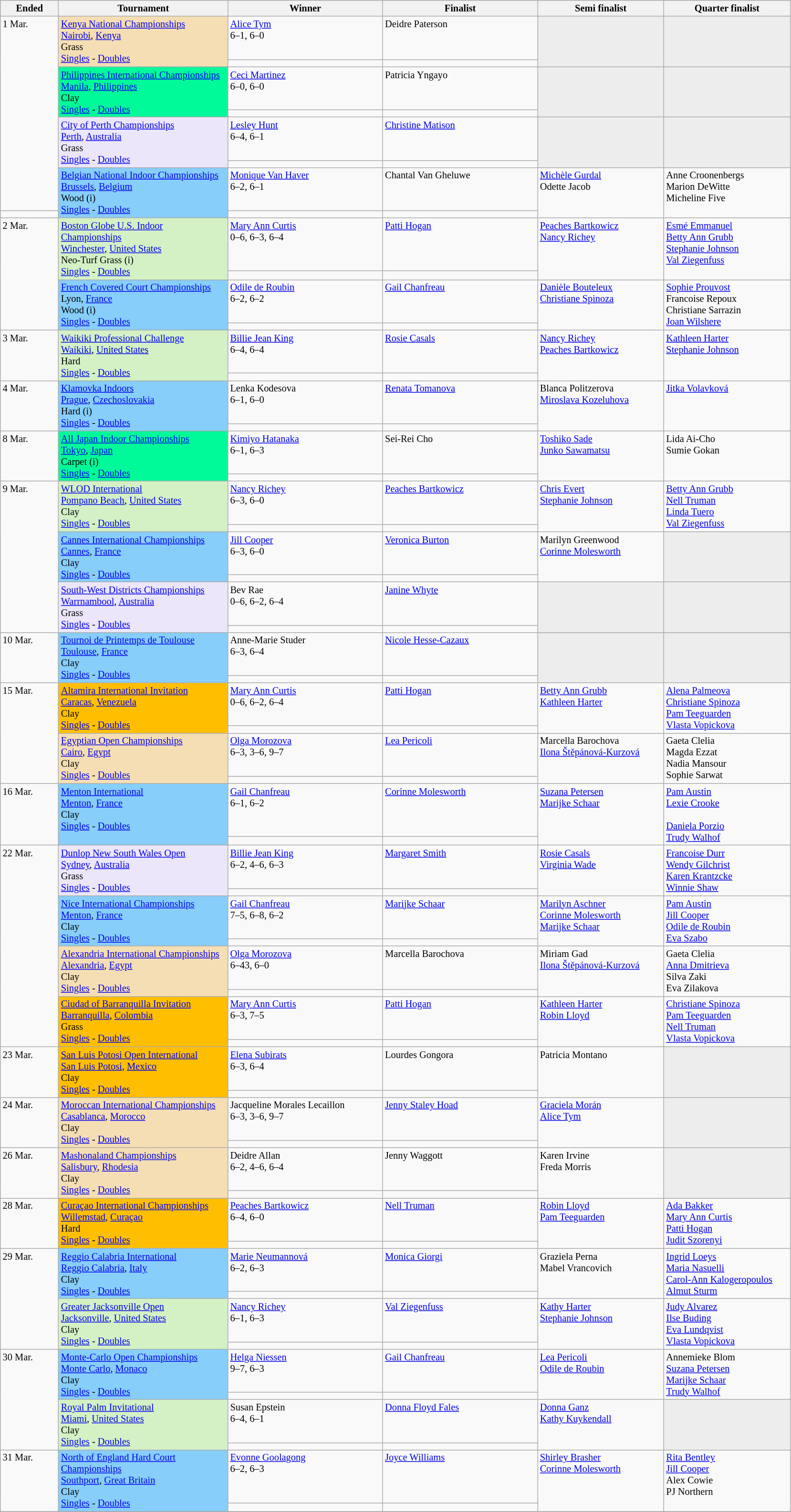<table class="wikitable" style="font-size:85%;">
<tr>
<th width="75">Ended</th>
<th width="230">Tournament</th>
<th width="210">Winner</th>
<th width="210">Finalist</th>
<th width="170">Semi finalist</th>
<th width="170">Quarter finalist</th>
</tr>
<tr valign=top>
<td rowspan=7>1 Mar.</td>
<td style="background:#F5DEB3;" rowspan=2><a href='#'>Kenya National Championships</a><br><a href='#'>Nairobi</a>, <a href='#'>Kenya</a><br> Grass<br><a href='#'>Singles</a> - <a href='#'>Doubles</a></td>
<td> <a href='#'>Alice Tym</a><br>6–1, 6–0</td>
<td> Deidre Paterson</td>
<td style="background:#ededed;" rowspan=2></td>
<td style="background:#ededed;" rowspan=2></td>
</tr>
<tr valign=top>
<td></td>
<td></td>
</tr>
<tr valign=top>
<td style="background:#00FA9A;" rowspan=2><a href='#'>Philippines International Championships</a><br><a href='#'>Manila</a>, <a href='#'>Philippines</a><br>Clay<br><a href='#'>Singles</a> - <a href='#'>Doubles</a></td>
<td> <a href='#'>Ceci Martinez</a><br>6–0, 6–0</td>
<td> Patricia Yngayo</td>
<td style="background:#ededed;" rowspan=2></td>
<td style="background:#ededed;" rowspan=2></td>
</tr>
<tr valign=top>
<td></td>
<td></td>
</tr>
<tr valign=top>
<td style="background:#ebe6fa;" rowspan=2><a href='#'>City of Perth Championships</a><br><a href='#'>Perth</a>, <a href='#'>Australia</a><br>Grass <br><a href='#'>Singles</a> - <a href='#'>Doubles</a></td>
<td> <a href='#'>Lesley Hunt</a><br>6–4, 6–1</td>
<td> <a href='#'>Christine Matison</a></td>
<td style="background:#ededed;" rowspan=2></td>
<td style="background:#ededed;" rowspan=2></td>
</tr>
<tr valign=top>
<td></td>
<td></td>
</tr>
<tr valign=top>
<td style="background:#87CEFA;" rowspan=2><a href='#'>Belgian National Indoor Championships</a><br><a href='#'>Brussels</a>, <a href='#'>Belgium</a><br>Wood (i)<br><a href='#'>Singles</a> - <a href='#'>Doubles</a></td>
<td> <a href='#'>Monique Van Haver</a><br>6–2, 6–1</td>
<td> Chantal Van Gheluwe</td>
<td rowspan=2> <a href='#'>Michèle Gurdal</a><br> Odette Jacob</td>
<td rowspan=2> Anne Croonenbergs<br> Marion DeWitte <br> Micheline Five</td>
</tr>
<tr valign=top>
<td></td>
<td></td>
</tr>
<tr valign=top>
<td rowspan=4>2 Mar.</td>
<td style="background:#D4F1C5;" rowspan=2><a href='#'>Boston Globe U.S. Indoor Championships</a><br><a href='#'>Winchester</a>, <a href='#'>United States</a><br>Neo-Turf Grass (i)<br><a href='#'>Singles</a> - <a href='#'>Doubles</a></td>
<td> <a href='#'>Mary Ann Curtis</a><br>0–6, 6–3, 6–4</td>
<td> <a href='#'>Patti Hogan</a></td>
<td rowspan=2> <a href='#'>Peaches Bartkowicz</a><br> <a href='#'>Nancy Richey</a></td>
<td rowspan=2> <a href='#'>Esmé Emmanuel</a><br> <a href='#'>Betty Ann Grubb</a><br> <a href='#'>Stephanie Johnson</a><br> <a href='#'>Val Ziegenfuss</a></td>
</tr>
<tr valign=top>
<td></td>
<td></td>
</tr>
<tr valign=top>
<td style="background:#87CEFA;" rowspan=2><a href='#'>French Covered Court Championships</a><br>Lyon, <a href='#'>France</a><br>Wood (i) <br><a href='#'>Singles</a> - <a href='#'>Doubles</a></td>
<td> <a href='#'>Odile de Roubin</a><br>6–2, 6–2</td>
<td> <a href='#'>Gail Chanfreau</a></td>
<td rowspan=2> <a href='#'>Danièle Bouteleux</a><br> <a href='#'>Christiane Spinoza</a></td>
<td rowspan=2> <a href='#'>Sophie Prouvost</a><br> Francoise Repoux <br> Christiane Sarrazin<br> <a href='#'>Joan Wilshere</a></td>
</tr>
<tr valign=top>
<td></td>
<td></td>
</tr>
<tr valign=top>
<td rowspan=2>3 Mar.</td>
<td style="background:#D4F1C5;" rowspan=2><a href='#'>Waikiki Professional Challenge</a><br><a href='#'>Waikiki</a>, <a href='#'>United States</a><br>Hard<br><a href='#'>Singles</a> - <a href='#'>Doubles</a></td>
<td> <a href='#'>Billie Jean King</a><br>6–4, 6–4</td>
<td> <a href='#'>Rosie Casals</a></td>
<td rowspan=2> <a href='#'>Nancy Richey</a><br> <a href='#'>Peaches Bartkowicz</a></td>
<td rowspan=2> <a href='#'>Kathleen Harter</a><br> <a href='#'>Stephanie Johnson</a></td>
</tr>
<tr valign=top>
<td></td>
<td></td>
</tr>
<tr valign=top>
<td rowspan=2>4 Mar.</td>
<td style="background:#87CEFA;" rowspan=2><a href='#'>Klamovka Indoors</a><br><a href='#'>Prague</a>, <a href='#'>Czechoslovakia</a><br>Hard (i) <br><a href='#'>Singles</a> - <a href='#'>Doubles</a></td>
<td> Lenka Kodesova<br>6–1, 6–0</td>
<td> <a href='#'>Renata Tomanova</a></td>
<td rowspan=2> Blanca Politzerova<br> <a href='#'>Miroslava Kozeluhova</a></td>
<td rowspan=2> <a href='#'>Jitka Volavková</a><br></td>
</tr>
<tr valign=top>
<td></td>
<td></td>
</tr>
<tr valign=top>
<td rowspan=2>8 Mar.</td>
<td style="background:#00FA9A;" rowspan=2><a href='#'>All Japan Indoor Championships</a><br><a href='#'>Tokyo</a>, <a href='#'>Japan</a><br>Carpet (i)<br><a href='#'>Singles</a> - <a href='#'>Doubles</a></td>
<td> <a href='#'>Kimiyo Hatanaka</a><br>6–1, 6–3</td>
<td> Sei-Rei Cho</td>
<td rowspan=2> <a href='#'>Toshiko Sade</a> <br> <a href='#'>Junko Sawamatsu</a></td>
<td rowspan=2> Lida Ai-Cho <br> Sumie Gokan</td>
</tr>
<tr valign=top>
<td></td>
<td></td>
</tr>
<tr valign=top>
<td rowspan=6>9 Mar.</td>
<td style="background:#D4F1C5;" rowspan=2><a href='#'>WLOD International</a><br><a href='#'>Pompano Beach</a>, <a href='#'>United States</a><br>Clay<br><a href='#'>Singles</a> - <a href='#'>Doubles</a></td>
<td> <a href='#'>Nancy Richey</a><br>6–3, 6–0</td>
<td> <a href='#'>Peaches Bartkowicz</a></td>
<td rowspan=2> <a href='#'>Chris Evert</a><br> <a href='#'>Stephanie Johnson</a></td>
<td rowspan=2> <a href='#'>Betty Ann Grubb</a><br> <a href='#'>Nell Truman</a> <br> <a href='#'>Linda Tuero</a><br> <a href='#'>Val Ziegenfuss</a></td>
</tr>
<tr valign=top>
<td></td>
<td></td>
</tr>
<tr valign=top>
<td style="background:#87CEFA;" rowspan=2><a href='#'>Cannes International Championships</a><br><a href='#'>Cannes</a>, <a href='#'>France</a><br>Clay<br><a href='#'>Singles</a> - <a href='#'>Doubles</a></td>
<td> <a href='#'>Jill Cooper</a><br>6–3, 6–0</td>
<td> <a href='#'>Veronica Burton</a></td>
<td rowspan=2> Marilyn Greenwood <br> <a href='#'>Corinne Molesworth</a></td>
<td style="background:#ededed;" rowspan=2></td>
</tr>
<tr valign=top>
<td></td>
<td></td>
</tr>
<tr valign=top>
<td style="background:#ebe6fa;" rowspan=2><a href='#'>South-West Districts Championships</a><br><a href='#'>Warrnambool</a>, <a href='#'>Australia</a><br>Grass<br><a href='#'>Singles</a> - <a href='#'>Doubles</a></td>
<td> Bev Rae<br>0–6, 6–2, 6–4</td>
<td> <a href='#'>Janine Whyte</a></td>
<td style="background:#ededed;" rowspan=2></td>
<td style="background:#ededed;" rowspan=2></td>
</tr>
<tr valign=top>
<td></td>
<td></td>
</tr>
<tr valign=top>
<td rowspan=2>10 Mar.</td>
<td style="background:#87CEFA;" rowspan=2><a href='#'>Tournoi de Printemps de Toulouse</a><br><a href='#'>Toulouse</a>, <a href='#'>France</a><br>Clay<br><a href='#'>Singles</a> - <a href='#'>Doubles</a></td>
<td> Anne-Marie Studer<br>6–3, 6–4</td>
<td> <a href='#'>Nicole Hesse-Cazaux</a></td>
<td style="background:#ededed;" rowspan=2></td>
<td style="background:#ededed;" rowspan=2></td>
</tr>
<tr valign=top>
<td></td>
<td></td>
</tr>
<tr valign=top>
<td rowspan=4>15 Mar.</td>
<td style="background:#FFBF00;" rowspan=2><a href='#'>Altamira International Invitation</a><br><a href='#'>Caracas</a>, <a href='#'>Venezuela</a><br>Clay<br><a href='#'>Singles</a> - <a href='#'>Doubles</a></td>
<td> <a href='#'>Mary Ann Curtis</a><br>0–6, 6–2, 6–4</td>
<td> <a href='#'>Patti Hogan</a></td>
<td rowspan=2> <a href='#'>Betty Ann Grubb</a> <br> <a href='#'>Kathleen Harter</a></td>
<td rowspan=2> <a href='#'>Alena Palmeova</a><br> <a href='#'>Christiane Spinoza</a><br> <a href='#'>Pam Teeguarden</a><br> <a href='#'>Vlasta Vopickova</a></td>
</tr>
<tr valign=top>
<td></td>
<td></td>
</tr>
<tr valign=top>
<td style="background:#F5DEB3;" rowspan=2><a href='#'>Egyptian Open Championships</a><br><a href='#'>Cairo</a>, <a href='#'>Egypt</a><br>Clay<br><a href='#'>Singles</a> - <a href='#'>Doubles</a></td>
<td> <a href='#'>Olga Morozova</a><br>6–3, 3–6, 9–7</td>
<td> <a href='#'>Lea Pericoli</a></td>
<td rowspan=2> Marcella Barochova<br> <a href='#'>Ilona Štěpánová-Kurzová</a></td>
<td rowspan=2> Gaeta Clelia<br> Magda Ezzat <br> Nadia Mansour<br> Sophie Sarwat</td>
</tr>
<tr valign=top>
<td></td>
<td></td>
</tr>
<tr valign=top>
<td rowspan=2>16 Mar.</td>
<td style="background:#87CEFA;" rowspan=2><a href='#'>Menton International</a><br><a href='#'>Menton</a>, <a href='#'>France</a><br>Clay<br><a href='#'>Singles</a> - <a href='#'>Doubles</a></td>
<td> <a href='#'>Gail Chanfreau</a><br>6–1, 6–2</td>
<td> <a href='#'>Corinne Molesworth</a></td>
<td rowspan=2> <a href='#'>Suzana Petersen</a><br> <a href='#'>Marijke Schaar</a></td>
<td rowspan=2> <a href='#'>Pam Austin</a><br> <a href='#'>Lexie Crooke</a><br><br> <a href='#'>Daniela Porzio</a><br> <a href='#'>Trudy Walhof</a></td>
</tr>
<tr valign=top>
<td></td>
<td></td>
</tr>
<tr valign=top>
<td rowspan=8>22 Mar.</td>
<td style="background:#ebe6fa;" rowspan=2><a href='#'>Dunlop New South Wales Open</a><br><a href='#'>Sydney</a>, <a href='#'>Australia</a><br>Grass<br><a href='#'>Singles</a> - <a href='#'>Doubles</a></td>
<td> <a href='#'>Billie Jean King</a> <br>6–2, 4–6, 6–3</td>
<td> <a href='#'>Margaret Smith</a></td>
<td rowspan=2> <a href='#'>Rosie Casals</a> <br> <a href='#'>Virginia Wade</a></td>
<td rowspan=2> <a href='#'>Francoise Durr</a> <br> <a href='#'>Wendy Gilchrist</a><br> <a href='#'>Karen Krantzcke</a> <br> <a href='#'>Winnie Shaw</a></td>
</tr>
<tr valign=top>
<td></td>
<td></td>
</tr>
<tr valign=top>
<td style="background:#87CEFA;" rowspan=2><a href='#'>Nice International Championships</a><br><a href='#'>Menton</a>, <a href='#'>France</a><br>Clay<br><a href='#'>Singles</a> - <a href='#'>Doubles</a></td>
<td> <a href='#'>Gail Chanfreau</a><br>7–5, 6–8, 6–2</td>
<td> <a href='#'>Marijke Schaar</a></td>
<td rowspan=2> <a href='#'>Marilyn Aschner</a><br> <a href='#'>Corinne Molesworth</a><br> <a href='#'>Marijke Schaar</a></td>
<td rowspan=2> <a href='#'>Pam Austin</a><br> <a href='#'>Jill Cooper</a><br> <a href='#'>Odile de Roubin</a><br> <a href='#'>Eva Szabo</a></td>
</tr>
<tr valign=top>
<td></td>
<td></td>
</tr>
<tr valign=top>
<td style="background:#F5DEB3;" rowspan=2><a href='#'>Alexandria International Championships</a><br><a href='#'>Alexandria</a>, <a href='#'>Egypt</a><br>Clay<br><a href='#'>Singles</a> - <a href='#'>Doubles</a></td>
<td> <a href='#'>Olga Morozova</a><br>6–43, 6–0</td>
<td> Marcella Barochova</td>
<td rowspan=2> Miriam Gad<br> <a href='#'>Ilona Štěpánová-Kurzová</a></td>
<td rowspan=2> Gaeta Clelia<br> <a href='#'>Anna Dmitrieva</a><br> Silva Zaki<br> Eva Zilakova</td>
</tr>
<tr valign=top>
<td></td>
<td></td>
</tr>
<tr valign=top>
<td style="background:#FFBF00;" rowspan=2><a href='#'>Ciudad of Barranquilla Invitation</a><br><a href='#'>Barranquilla</a>, <a href='#'>Colombia</a><br>Grass<br><a href='#'>Singles</a> - <a href='#'>Doubles</a></td>
<td> <a href='#'>Mary Ann Curtis</a><br>6–3, 7–5</td>
<td> <a href='#'>Patti Hogan</a></td>
<td rowspan=2> <a href='#'>Kathleen Harter</a><br> <a href='#'>Robin Lloyd</a></td>
<td rowspan=2> <a href='#'>Christiane Spinoza</a><br> <a href='#'>Pam Teeguarden</a><br> <a href='#'>Nell Truman</a><br> <a href='#'>Vlasta Vopickova</a></td>
</tr>
<tr valign=top>
<td></td>
<td></td>
</tr>
<tr valign=top>
<td rowspan=2>23 Mar.</td>
<td style="background:#FFBF00;" rowspan=2><a href='#'>San Luis Potosi Open International</a><br><a href='#'>San Luis Potosi</a>, <a href='#'>Mexico</a><br>Clay<br><a href='#'>Singles</a> - <a href='#'>Doubles</a></td>
<td> <a href='#'>Elena Subirats</a><br>6–3, 6–4</td>
<td> Lourdes Gongora</td>
<td rowspan=2> Patricia Montano</td>
<td style="background:#ededed;" rowspan=2></td>
</tr>
<tr valign=top>
<td></td>
<td></td>
</tr>
<tr valign=top>
<td rowspan=2>24 Mar.</td>
<td style="background:#F5DEB3;" rowspan=2><a href='#'>Moroccan International Championships</a><br><a href='#'>Casablanca</a>, <a href='#'>Morocco</a><br>Clay<br><a href='#'>Singles</a> - <a href='#'>Doubles</a></td>
<td> Jacqueline Morales Lecaillon<br>6–3, 3–6, 9–7</td>
<td> <a href='#'>Jenny Staley Hoad</a></td>
<td rowspan=2> <a href='#'>Graciela Morán</a><br> <a href='#'>Alice Tym</a></td>
<td style="background:#ededed;" rowspan=2></td>
</tr>
<tr valign=top>
<td></td>
<td></td>
</tr>
<tr valign=top>
<td rowspan=2>26 Mar.</td>
<td style="background:#F5DEB3;" rowspan=2><a href='#'>Mashonaland Championships</a><br><a href='#'>Salisbury</a>, <a href='#'>Rhodesia</a><br>Clay<br><a href='#'>Singles</a> - <a href='#'>Doubles</a></td>
<td> Deidre Allan<br>6–2, 4–6, 6–4</td>
<td> Jenny Waggott</td>
<td rowspan=2> Karen Irvine<br> Freda Morris</td>
<td style="background:#ededed;" rowspan=2></td>
</tr>
<tr valign=top>
<td></td>
<td></td>
</tr>
<tr valign=top>
<td rowspan=2>28 Mar.</td>
<td style="background:#FFBF00;" rowspan=2><a href='#'>Curaçao International Championships</a><br><a href='#'>Willemstad</a>, <a href='#'>Curaçao</a><br>Hard<br><a href='#'>Singles</a> - <a href='#'>Doubles</a></td>
<td> <a href='#'>Peaches Bartkowicz</a><br>6–4, 6–0</td>
<td> <a href='#'>Nell Truman</a></td>
<td rowspan=2> <a href='#'>Robin Lloyd</a><br> <a href='#'>Pam Teeguarden</a></td>
<td rowspan=2> <a href='#'>Ada Bakker</a><br> <a href='#'>Mary Ann Curtis</a><br> <a href='#'>Patti Hogan</a><br> <a href='#'>Judit Szorenyi</a></td>
</tr>
<tr valign=top>
<td></td>
<td></td>
</tr>
<tr valign=top>
<td rowspan=4>29 Mar.</td>
<td style="background:#87CEFA;" rowspan=2><a href='#'>Reggio Calabria International</a><br><a href='#'>Reggio Calabria</a>, <a href='#'>Italy</a><br>Clay<br><a href='#'>Singles</a> - <a href='#'>Doubles</a></td>
<td> <a href='#'>Marie Neumannová</a><br>6–2, 6–3</td>
<td> <a href='#'>Monica Giorgi</a></td>
<td rowspan=2> Graziela Perna<br> Mabel Vrancovich</td>
<td rowspan=2> <a href='#'>Ingrid Loeys</a><br> <a href='#'>Maria Nasuelli</a><br> <a href='#'>Carol-Ann Kalogeropoulos</a><br> <a href='#'>Almut Sturm</a></td>
</tr>
<tr valign=top>
<td></td>
<td></td>
</tr>
<tr valign=top>
<td style="background:#D4F1C5;" rowspan=2><a href='#'>Greater Jacksonville Open</a><br><a href='#'>Jacksonville</a>, <a href='#'>United States</a><br>Clay<br><a href='#'>Singles</a> - <a href='#'>Doubles</a></td>
<td> <a href='#'>Nancy Richey</a><br>6–1, 6–3</td>
<td> <a href='#'>Val Ziegenfuss</a></td>
<td rowspan=2> <a href='#'>Kathy Harter</a><br> <a href='#'>Stephanie Johnson</a></td>
<td rowspan=2> <a href='#'>Judy Alvarez</a> <br> <a href='#'>Ilse Buding</a><br> <a href='#'>Eva Lundqvist</a><br> <a href='#'>Vlasta Vopickova</a></td>
</tr>
<tr valign=top>
<td></td>
<td></td>
</tr>
<tr valign=top>
<td rowspan=4>30 Mar.</td>
<td style="background:#87CEFA;" rowspan=2><a href='#'>Monte-Carlo Open Championships</a><br><a href='#'>Monte Carlo</a>, <a href='#'>Monaco</a><br>Clay<br><a href='#'>Singles</a> - <a href='#'>Doubles</a></td>
<td> <a href='#'>Helga Niessen</a><br>9–7, 6–3</td>
<td> <a href='#'>Gail Chanfreau</a></td>
<td rowspan=2> <a href='#'>Lea Pericoli</a> <br> <a href='#'>Odile de Roubin</a></td>
<td rowspan=2> Annemieke Blom<br> <a href='#'>Suzana Petersen</a><br> <a href='#'>Marijke Schaar</a> <br> <a href='#'>Trudy Walhof</a></td>
</tr>
<tr valign=top>
<td></td>
<td></td>
</tr>
<tr valign=top>
<td style="background:#D4F1C5;" rowspan=2><a href='#'>Royal Palm Invitational</a><br><a href='#'>Miami</a>, <a href='#'>United States</a><br>Clay<br><a href='#'>Singles</a> - <a href='#'>Doubles</a></td>
<td> Susan Epstein <br>6–4, 6–1</td>
<td> <a href='#'>Donna Floyd Fales</a></td>
<td rowspan=2> <a href='#'>Donna Ganz</a> <br> <a href='#'>Kathy Kuykendall</a></td>
<td style="background:#ededed;" rowspan=2></td>
</tr>
<tr valign=top>
<td></td>
<td></td>
</tr>
<tr valign=top>
<td rowspan=2>31 Mar.</td>
<td style="background:#87CEFA;" rowspan=2><a href='#'>North of England Hard Court Championships</a><br><a href='#'>Southport</a>, <a href='#'>Great Britain</a><br>Clay<br><a href='#'>Singles</a> - <a href='#'>Doubles</a></td>
<td> <a href='#'>Evonne Goolagong</a><br>6–2, 6–3</td>
<td> <a href='#'>Joyce Williams</a></td>
<td rowspan=2> <a href='#'>Shirley Brasher</a><br> <a href='#'>Corinne Molesworth</a></td>
<td rowspan=2> <a href='#'>Rita Bentley</a><br> <a href='#'>Jill Cooper</a><br> Alex Cowie<br>  PJ Northern</td>
</tr>
<tr valign=top>
<td></td>
<td></td>
</tr>
<tr valign=top>
</tr>
</table>
